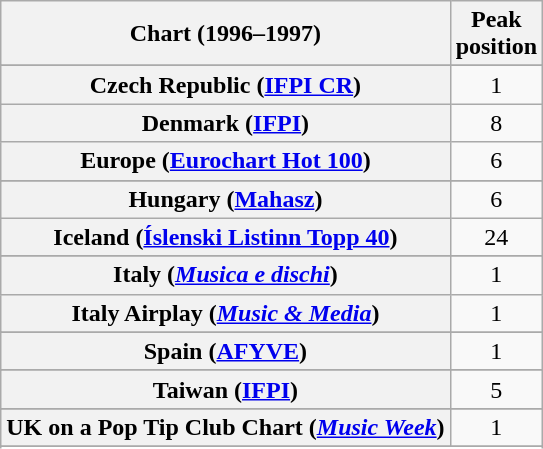<table class="wikitable sortable plainrowheaders" style="text-align:center">
<tr>
<th scope="col">Chart (1996–1997)</th>
<th scope="col">Peak<br>position</th>
</tr>
<tr>
</tr>
<tr>
</tr>
<tr>
</tr>
<tr>
</tr>
<tr>
<th scope="row">Czech Republic (<a href='#'>IFPI CR</a>)</th>
<td>1</td>
</tr>
<tr>
<th scope="row">Denmark (<a href='#'>IFPI</a>)</th>
<td>8</td>
</tr>
<tr>
<th scope="row">Europe (<a href='#'>Eurochart Hot 100</a>)</th>
<td>6</td>
</tr>
<tr>
</tr>
<tr>
</tr>
<tr>
</tr>
<tr>
<th scope="row">Hungary (<a href='#'>Mahasz</a>)</th>
<td>6</td>
</tr>
<tr>
<th scope="row">Iceland (<a href='#'>Íslenski Listinn Topp 40</a>)</th>
<td>24</td>
</tr>
<tr>
</tr>
<tr>
<th scope="row">Italy (<em><a href='#'>Musica e dischi</a></em>)</th>
<td>1</td>
</tr>
<tr>
<th scope="row">Italy Airplay (<em><a href='#'>Music & Media</a></em>)</th>
<td>1</td>
</tr>
<tr>
</tr>
<tr>
</tr>
<tr>
</tr>
<tr>
</tr>
<tr>
<th scope="row">Spain (<a href='#'>AFYVE</a>)</th>
<td>1</td>
</tr>
<tr>
</tr>
<tr>
</tr>
<tr>
<th scope="row">Taiwan (<a href='#'>IFPI</a>)</th>
<td>5</td>
</tr>
<tr>
</tr>
<tr>
<th scope="row">UK on a Pop Tip Club Chart (<em><a href='#'>Music Week</a></em>)</th>
<td>1</td>
</tr>
<tr>
</tr>
<tr>
</tr>
</table>
